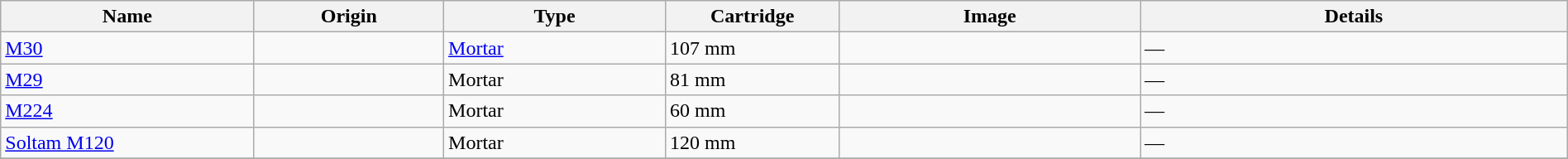<table class="wikitable" border="0" style="width:100%">
<tr>
<th style="text-align: center; width:16%;">Name</th>
<th style="text-align: center; width:12%;">Origin</th>
<th style="text-align: center; width:14%;">Type</th>
<th style="text-align: center; width:11%;">Cartridge</th>
<th style="text-align: center; width:19%;">Image</th>
<th style="text-align: center; width:27%;">Details</th>
</tr>
<tr>
<td><a href='#'>M30</a></td>
<td></td>
<td><a href='#'>Mortar</a></td>
<td>107 mm</td>
<td></td>
<td>—</td>
</tr>
<tr>
<td><a href='#'>M29</a></td>
<td></td>
<td>Mortar</td>
<td>81 mm</td>
<td></td>
<td>—</td>
</tr>
<tr>
<td><a href='#'>M224</a></td>
<td></td>
<td>Mortar</td>
<td>60 mm</td>
<td></td>
<td>—</td>
</tr>
<tr>
<td><a href='#'>Soltam M120</a></td>
<td></td>
<td>Mortar</td>
<td>120 mm</td>
<td></td>
<td>—</td>
</tr>
<tr>
</tr>
</table>
